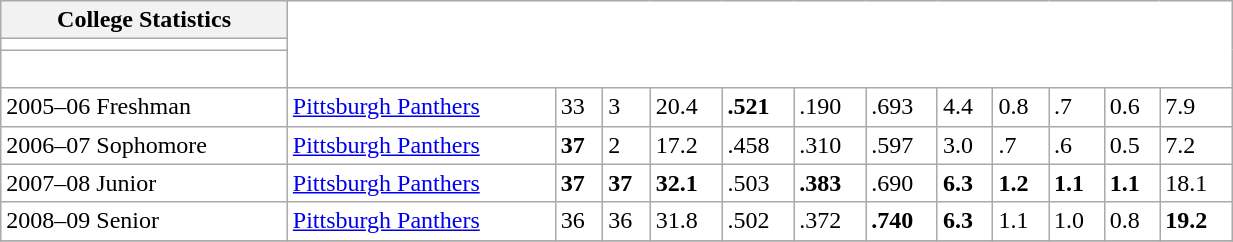<table class="wikitable collapsible" width="65%" style="background:transparent">
<tr>
<th>College Statistics</th>
</tr>
<tr>
<td></td>
</tr>
<tr>
<td><br></td>
</tr>
<tr>
<td align="left">2005–06 Freshman</td>
<td align="left"><a href='#'>Pittsburgh Panthers</a></td>
<td>33</td>
<td>3</td>
<td>20.4</td>
<td><strong>.521</strong></td>
<td>.190</td>
<td>.693</td>
<td>4.4</td>
<td>0.8</td>
<td>.7</td>
<td>0.6</td>
<td>7.9</td>
</tr>
<tr>
<td align="left">2006–07 Sophomore</td>
<td align="left"><a href='#'>Pittsburgh Panthers</a></td>
<td><strong>37</strong></td>
<td>2</td>
<td>17.2</td>
<td>.458</td>
<td>.310</td>
<td>.597</td>
<td>3.0</td>
<td>.7</td>
<td>.6</td>
<td>0.5</td>
<td>7.2</td>
</tr>
<tr>
<td align="left">2007–08 Junior</td>
<td align="left"><a href='#'>Pittsburgh Panthers</a></td>
<td><strong>37</strong></td>
<td><strong>37</strong></td>
<td><strong>32.1</strong></td>
<td>.503</td>
<td><strong>.383</strong></td>
<td>.690</td>
<td><strong>6.3</strong></td>
<td><strong>1.2</strong></td>
<td><strong>1.1</strong></td>
<td><strong>1.1</strong></td>
<td>18.1</td>
</tr>
<tr>
<td align="left">2008–09 Senior</td>
<td align="left"><a href='#'>Pittsburgh Panthers</a></td>
<td>36</td>
<td>36</td>
<td>31.8</td>
<td>.502</td>
<td>.372</td>
<td><strong>.740</strong></td>
<td><strong>6.3</strong></td>
<td>1.1</td>
<td>1.0</td>
<td>0.8</td>
<td><strong>19.2</strong></td>
</tr>
<tr>
</tr>
</table>
